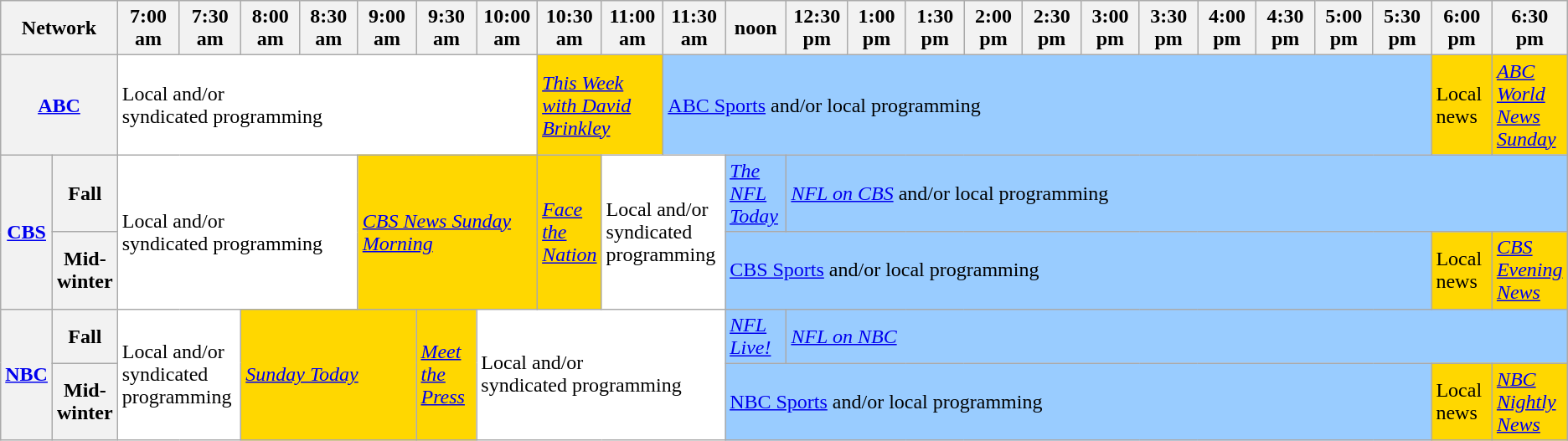<table class=wikitable>
<tr>
<th width="1.5%" bgcolor="#C0C0C0" colspan="2">Network</th>
<th width="4%" bgcolor="#C0C0C0">7:00 am</th>
<th width="4%" bgcolor="#C0C0C0">7:30 am</th>
<th width="4%" bgcolor="#C0C0C0">8:00 am</th>
<th width="4%" bgcolor="#C0C0C0">8:30 am</th>
<th width="4%" bgcolor="#C0C0C0">9:00 am</th>
<th width="4%" bgcolor="#C0C0C0">9:30 am</th>
<th width="4%" bgcolor="#C0C0C0">10:00 am</th>
<th width="4%" bgcolor="#C0C0C0">10:30 am</th>
<th width="4%" bgcolor="#C0C0C0">11:00 am</th>
<th width="4%" bgcolor="#C0C0C0">11:30 am</th>
<th width="4%" bgcolor="#C0C0C0">noon</th>
<th width="4%" bgcolor="#C0C0C0">12:30 pm</th>
<th width="4%" bgcolor="#C0C0C0">1:00 pm</th>
<th width="4%" bgcolor="#C0C0C0">1:30 pm</th>
<th width="4%" bgcolor="#C0C0C0">2:00 pm</th>
<th width="4%" bgcolor="#C0C0C0">2:30 pm</th>
<th width="4%" bgcolor="#C0C0C0">3:00 pm</th>
<th width="4%" bgcolor="#C0C0C0">3:30 pm</th>
<th width="4%" bgcolor="#C0C0C0">4:00 pm</th>
<th width="4%" bgcolor="#C0C0C0">4:30 pm</th>
<th width="4%" bgcolor="#C0C0C0">5:00 pm</th>
<th width="4%" bgcolor="#C0C0C0">5:30 pm</th>
<th width="4%" bgcolor="#C0C0C0">6:00 pm</th>
<th width="4%" bgcolor="#C0C0C0">6:30 pm</th>
</tr>
<tr>
<th bgcolor="#C0C0C0" colspan="2"><a href='#'>ABC</a></th>
<td bgcolor="white" colspan="7">Local and/or<br>syndicated programming</td>
<td bgcolor="gold" colspan="2"><em><a href='#'>This Week with David Brinkley</a></em></td>
<td bgcolor="99ccff" colspan="13"><a href='#'>ABC Sports</a> and/or local programming</td>
<td bgcolor="gold">Local news</td>
<td bgcolor="gold"><em><a href='#'>ABC World News Sunday</a></em></td>
</tr>
<tr>
<th bgcolor="#C0C0C0" rowspan="2"><a href='#'>CBS</a></th>
<th>Fall</th>
<td bgcolor="white" rowspan="2"colspan="4">Local and/or<br>syndicated programming</td>
<td bgcolor="gold" rowspan="2"colspan="3"><em><a href='#'>CBS News Sunday Morning</a></em></td>
<td bgcolor="gold" rowspan="2"colspan="1"><em><a href='#'>Face the Nation</a></em></td>
<td bgcolor="white" rowspan="2"colspan="2">Local and/or<br>syndicated programming</td>
<td bgcolor="99ccff" rowspan="1"><em><a href='#'>The NFL Today</a></em></td>
<td bgcolor="99ccff" colspan="13" rowspan="1"><em><a href='#'>NFL on CBS</a></em> and/or local programming</td>
</tr>
<tr>
<th>Mid-winter</th>
<td bgcolor="99ccff" rowspan="1"colspan="12"><a href='#'>CBS Sports</a> and/or local programming</td>
<td bgcolor="gold"rowspan="1">Local news</td>
<td bgcolor="gold"rowspan="1"><em><a href='#'>CBS Evening News</a></em></td>
</tr>
<tr>
<th bgcolor="#C0C0C0" rowspan="2"><a href='#'>NBC</a></th>
<th>Fall</th>
<td bgcolor="white" colspan="2" rowspan="2">Local and/or<br>syndicated programming</td>
<td bgcolor="gold" colspan="3" rowspan="2"><em><a href='#'>Sunday Today</a></em></td>
<td bgcolor="gold" rowspan="2"><em><a href='#'>Meet the Press</a></em></td>
<td bgcolor="white" colspan="4" rowspan="2">Local and/or<br>syndicated programming</td>
<td bgcolor="99ccff" rowspan="1"><em><a href='#'>NFL Live!</a></em></td>
<td bgcolor="99ccff" colspan="13" rowspan="1"><em><a href='#'>NFL on NBC</a></em></td>
</tr>
<tr>
<th>Mid-winter</th>
<td bgcolor="99ccff" colspan="12" rowspan="1"><a href='#'>NBC Sports</a> and/or local programming</td>
<td bgcolor="gold" rowspan="1">Local news</td>
<td bgcolor="gold" rowspan="1"><em><a href='#'>NBC Nightly News</a></em></td>
</tr>
</table>
